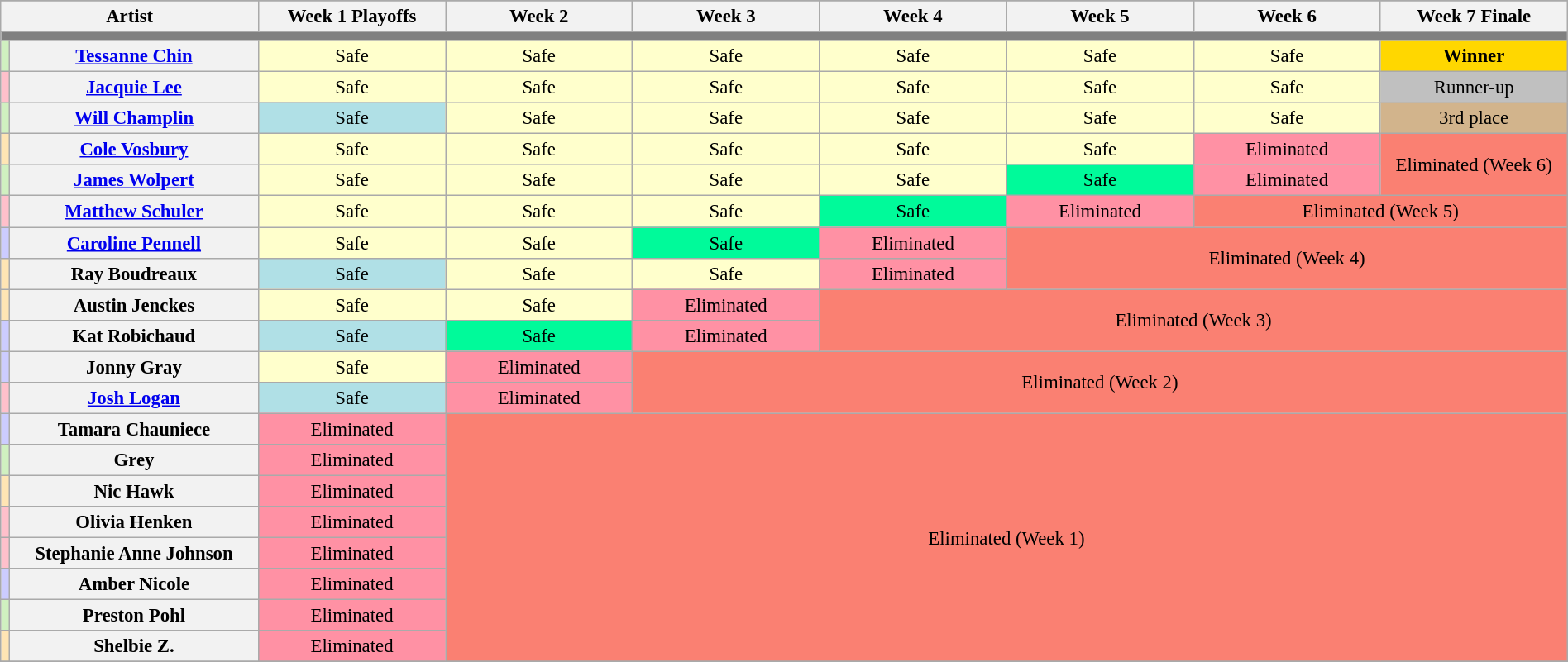<table class="wikitable" style="text-align:center; font-size:95%;" width="100%">
<tr>
</tr>
<tr>
<th colspan="2">Artist</th>
<th width="12%">Week 1 Playoffs</th>
<th width="12%">Week 2</th>
<th width="12%">Week 3</th>
<th width="12%">Week 4</th>
<th width="12%">Week 5</th>
<th width="12%">Week 6</th>
<th width="12%">Week 7 Finale</th>
</tr>
<tr>
<th colspan="9" style="background:grey;"></th>
</tr>
<tr>
<th style="background:#d0f0c0;"></th>
<th><a href='#'>Tessanne Chin</a></th>
<td style="background:#FFFFCC;">Safe</td>
<td style="background:#FFFFCC;">Safe</td>
<td style="background:#FFFFCC;">Safe</td>
<td style="background:#FFFFCC;">Safe</td>
<td style="background:#FFFFCC;">Safe</td>
<td style="background:#FFFFCC;">Safe</td>
<th style="background:gold;">Winner</th>
</tr>
<tr>
<th style="background:pink;"></th>
<th><a href='#'>Jacquie Lee</a></th>
<td style="background:#FFFFCC;">Safe</td>
<td style="background:#FFFFCC;">Safe</td>
<td style="background:#FFFFCC;">Safe</td>
<td style="background:#FFFFCC;">Safe</td>
<td style="background:#FFFFCC;">Safe</td>
<td style="background:#FFFFCC;">Safe</td>
<td style="background:silver">Runner-up</td>
</tr>
<tr>
<th style="background:#d0f0c0;"></th>
<th><a href='#'>Will Champlin</a></th>
<td style="background:#B0E0E6;">Safe</td>
<td style="background:#FFFFCC;">Safe</td>
<td style="background:#FFFFCC;">Safe</td>
<td style="background:#FFFFCC;">Safe</td>
<td style="background:#FFFFCC;">Safe</td>
<td style="background:#FFFFCC;">Safe</td>
<td style="background:Tan">3rd place</td>
</tr>
<tr>
<th style="background:#ffe5b4;"></th>
<th><a href='#'>Cole Vosbury</a></th>
<td style="background:#FFFFCC;">Safe</td>
<td style="background:#FFFFCC;">Safe</td>
<td style="background:#FFFFCC;">Safe</td>
<td style="background:#FFFFCC;">Safe</td>
<td style="background:#FFFFCC;">Safe</td>
<td style="background:#FF91A4;">Eliminated</td>
<td rowspan = "2" style="background:#FA8072;">Eliminated (Week 6)</td>
</tr>
<tr>
<td style="background:#d0f0c0;"></td>
<th><a href='#'>James Wolpert</a></th>
<td style="background:#FFFFCC;">Safe</td>
<td style="background:#FFFFCC;">Safe</td>
<td style="background:#FFFFCC;">Safe</td>
<td style="background:#FFFFCC;">Safe</td>
<td style="background:#00FA9A;">Safe</td>
<td style="background:#FF91A4;">Eliminated</td>
</tr>
<tr>
<th style="background:pink;"></th>
<th><a href='#'>Matthew Schuler</a></th>
<td style="background:#FFFFCC;">Safe</td>
<td style="background:#FFFFCC;">Safe</td>
<td style="background:#FFFFCC;">Safe</td>
<td style="background:#00FA9A;">Safe</td>
<td style="background:#FF91A4;">Eliminated</td>
<td colspan="2" style="background:#FA8072;">Eliminated (Week 5)</td>
</tr>
<tr>
<th style="background:#ccf;"></th>
<th><a href='#'>Caroline Pennell</a></th>
<td style="background:#FFFFCC;">Safe</td>
<td style="background:#FFFFCC;">Safe</td>
<td style="background:#00FA9A;">Safe</td>
<td style="background:#FF91A4;">Eliminated</td>
<td rowspan = "2" colspan="3" style="background:#FA8072;">Eliminated (Week 4)</td>
</tr>
<tr>
<th style="background:#ffe5b4;"></th>
<th>Ray Boudreaux</th>
<td style="background:#B0E0E6;">Safe</td>
<td style="background:#FFFFCC;">Safe</td>
<td style="background:#FFFFCC;">Safe</td>
<td style="background:#FF91A4;">Eliminated</td>
</tr>
<tr>
<th style="background:#ffe5b4;"></th>
<th>Austin Jenckes</th>
<td style="background:#FFFFCC;">Safe</td>
<td style="background:#FFFFCC;">Safe</td>
<td style="background:#FF91A4;">Eliminated</td>
<td rowspan = "2" colspan="4" style="background:#FA8072;">Eliminated (Week 3)</td>
</tr>
<tr>
<th style="background:#ccf;"></th>
<th>Kat Robichaud</th>
<td style="background:#B0E0E6;">Safe</td>
<td style="background:#00FA9A;">Safe</td>
<td style="background:#FF91A4;">Eliminated</td>
</tr>
<tr>
<th style="background:#ccf;"></th>
<th>Jonny Gray</th>
<td style="background:#FFFFCC;">Safe</td>
<td style="background:#FF91A4;">Eliminated</td>
<td rowspan = "2" colspan="5" style="background:#FA8072;">Eliminated (Week 2)</td>
</tr>
<tr>
<th style="background:pink;"></th>
<th><a href='#'>Josh Logan</a></th>
<td style="background:#B0E0E6;">Safe</td>
<td style="background:#FF91A4;">Eliminated</td>
</tr>
<tr>
<th style="background:#ccf;"></th>
<th>Tamara Chauniece</th>
<td style="background:#FF91A4;">Eliminated</td>
<td rowspan = "8" colspan="6" style="background:#FA8072;">Eliminated (Week 1)</td>
</tr>
<tr>
<th style="background:#d0f0c0;"></th>
<th>Grey</th>
<td style="background:#FF91A4;">Eliminated</td>
</tr>
<tr>
<th style="background:#ffe5b4;"></th>
<th>Nic Hawk</th>
<td style="background:#FF91A4;">Eliminated</td>
</tr>
<tr>
<th style="background:pink;"></th>
<th>Olivia Henken</th>
<td style="background:#FF91A4;">Eliminated</td>
</tr>
<tr>
<th style="background:pink;"></th>
<th width="16%">Stephanie Anne Johnson</th>
<td style="background:#FF91A4;">Eliminated</td>
</tr>
<tr>
<th style="background:#ccf;"></th>
<th>Amber Nicole</th>
<td style="background:#FF91A4;">Eliminated</td>
</tr>
<tr>
<th style="background:#d0f0c0;"></th>
<th>Preston Pohl</th>
<td style="background:#FF91A4;">Eliminated</td>
</tr>
<tr>
<th style="background:#ffe5b4;"></th>
<th>Shelbie Z.</th>
<td style="background:#FF91A4;">Eliminated</td>
</tr>
<tr>
</tr>
</table>
